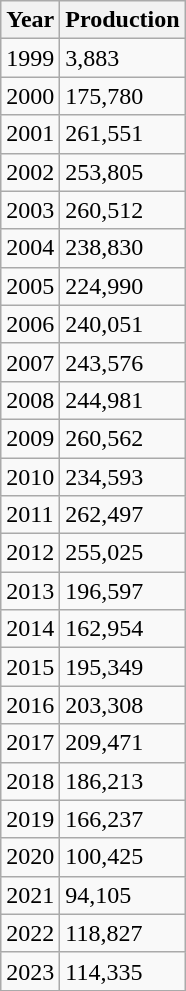<table class="wikitable">
<tr>
<th>Year</th>
<th>Production</th>
</tr>
<tr>
<td>1999</td>
<td>3,883</td>
</tr>
<tr>
<td>2000</td>
<td>175,780</td>
</tr>
<tr>
<td>2001</td>
<td>261,551</td>
</tr>
<tr>
<td>2002</td>
<td>253,805</td>
</tr>
<tr>
<td>2003</td>
<td>260,512</td>
</tr>
<tr>
<td>2004</td>
<td>238,830</td>
</tr>
<tr>
<td>2005</td>
<td>224,990</td>
</tr>
<tr>
<td>2006</td>
<td>240,051</td>
</tr>
<tr>
<td>2007</td>
<td>243,576</td>
</tr>
<tr>
<td>2008</td>
<td>244,981</td>
</tr>
<tr>
<td>2009</td>
<td>260,562</td>
</tr>
<tr>
<td>2010</td>
<td>234,593</td>
</tr>
<tr>
<td>2011</td>
<td>262,497</td>
</tr>
<tr>
<td>2012</td>
<td>255,025</td>
</tr>
<tr>
<td>2013</td>
<td>196,597</td>
</tr>
<tr>
<td>2014</td>
<td>162,954</td>
</tr>
<tr>
<td>2015</td>
<td>195,349</td>
</tr>
<tr>
<td>2016</td>
<td>203,308</td>
</tr>
<tr>
<td>2017</td>
<td>209,471</td>
</tr>
<tr>
<td>2018</td>
<td>186,213</td>
</tr>
<tr>
<td>2019</td>
<td>166,237</td>
</tr>
<tr>
<td>2020</td>
<td>100,425</td>
</tr>
<tr>
<td>2021</td>
<td>94,105</td>
</tr>
<tr>
<td>2022</td>
<td>118,827</td>
</tr>
<tr>
<td>2023</td>
<td>114,335</td>
</tr>
</table>
